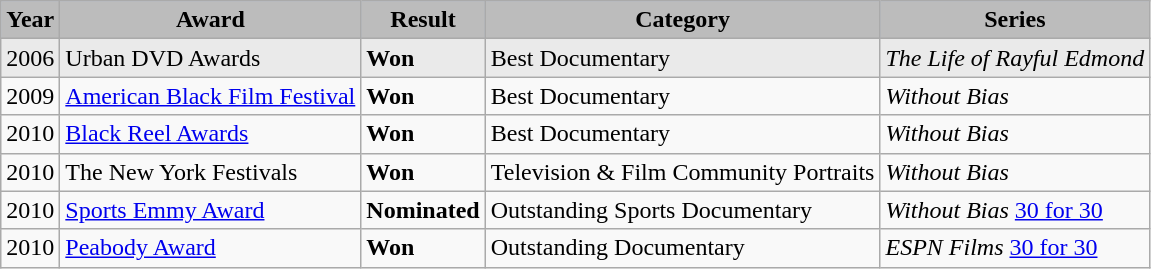<table class="wikitable">
<tr style="background:#b0c4de; text-align:center;">
<th style="background:#bcbcbc;">Year</th>
<th style="background:#bcbcbc;">Award</th>
<th style="background:#bcbcbc;">Result</th>
<th style="background:#bcbcbc;">Category</th>
<th style="background:#bcbcbc;">Series</th>
</tr>
<tr style="background:#eaeaea;">
<td>2006</td>
<td>Urban DVD Awards</td>
<td><strong>Won</strong></td>
<td>Best Documentary</td>
<td><em>The Life of Rayful Edmond</em></td>
</tr>
<tr>
<td>2009</td>
<td><a href='#'>American Black Film Festival</a></td>
<td><strong>Won</strong></td>
<td>Best Documentary</td>
<td><em>Without Bias</em></td>
</tr>
<tr>
<td>2010</td>
<td><a href='#'>Black Reel Awards</a></td>
<td><strong>Won</strong></td>
<td>Best Documentary</td>
<td><em>Without Bias</em></td>
</tr>
<tr>
<td>2010</td>
<td>The New York Festivals</td>
<td><strong>Won</strong></td>
<td>Television & Film Community Portraits</td>
<td><em>Without Bias</em></td>
</tr>
<tr>
<td>2010</td>
<td><a href='#'>Sports Emmy Award</a></td>
<td><strong>Nominated</strong></td>
<td>Outstanding Sports Documentary</td>
<td><em>Without Bias</em> <a href='#'>30 for 30</a></td>
</tr>
<tr>
<td>2010</td>
<td><a href='#'>Peabody Award</a></td>
<td><strong>Won</strong></td>
<td>Outstanding Documentary</td>
<td><em>ESPN Films</em> <a href='#'>30 for 30</a></td>
</tr>
</table>
